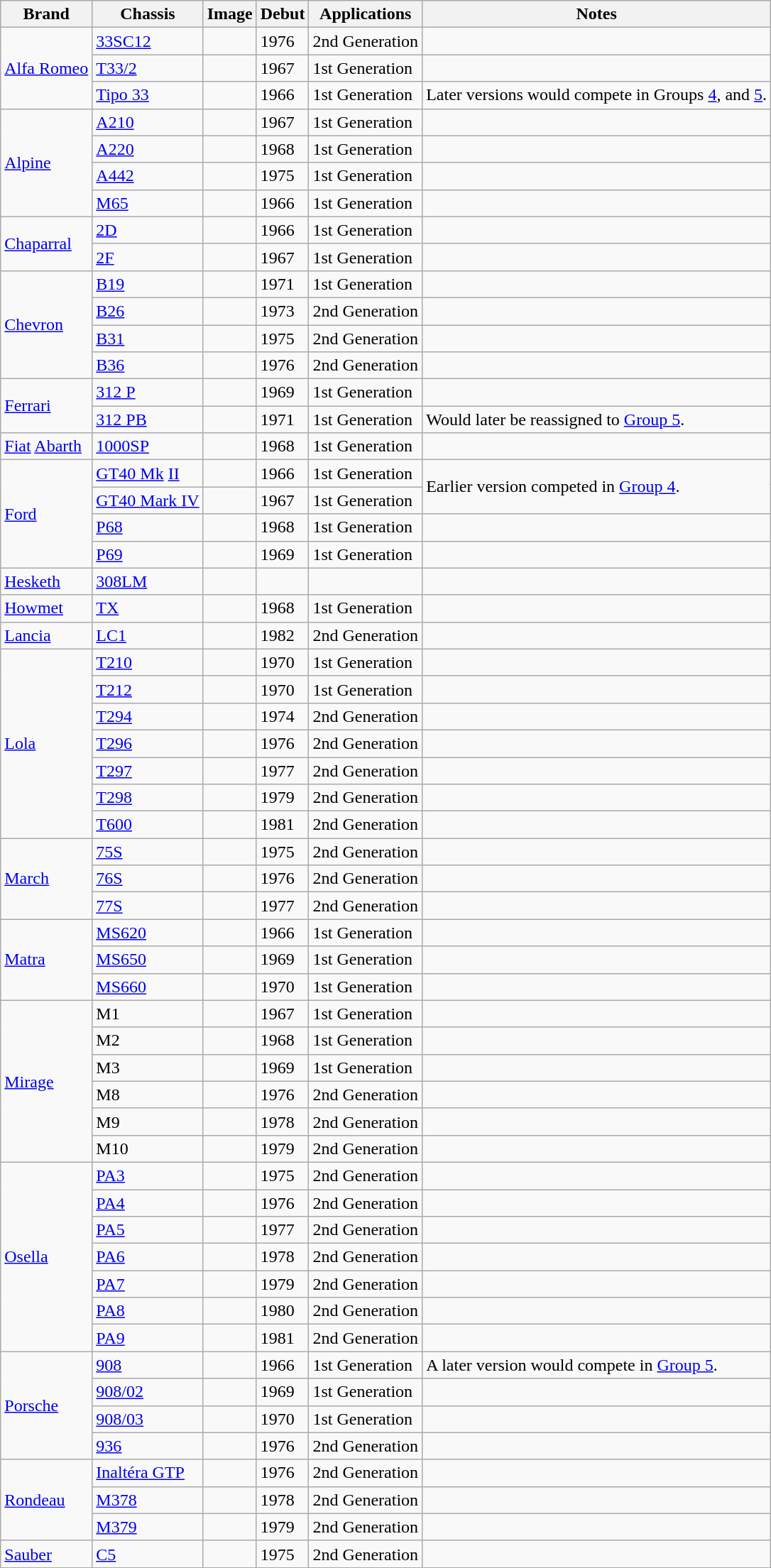<table class="wikitable">
<tr>
<th>Brand</th>
<th>Chassis</th>
<th>Image</th>
<th>Debut</th>
<th>Applications</th>
<th>Notes</th>
</tr>
<tr>
<td rowspan="3"><a href='#'>Alfa Romeo</a></td>
<td><a href='#'>33SC12</a></td>
<td></td>
<td>1976</td>
<td>2nd Generation</td>
<td></td>
</tr>
<tr>
<td><a href='#'>T33/2</a></td>
<td></td>
<td>1967</td>
<td>1st Generation</td>
<td></td>
</tr>
<tr>
<td><a href='#'>Tipo 33</a></td>
<td></td>
<td>1966</td>
<td>1st Generation</td>
<td>Later versions would compete in Groups <a href='#'>4</a>, and <a href='#'>5</a>.</td>
</tr>
<tr>
<td rowspan="4"><a href='#'>Alpine</a></td>
<td><a href='#'>A210</a></td>
<td></td>
<td>1967</td>
<td>1st Generation</td>
<td></td>
</tr>
<tr>
<td><a href='#'>A220</a></td>
<td></td>
<td>1968</td>
<td>1st Generation</td>
<td></td>
</tr>
<tr>
<td><a href='#'>A442</a></td>
<td></td>
<td>1975</td>
<td>1st Generation</td>
<td></td>
</tr>
<tr>
<td><a href='#'>M65</a></td>
<td></td>
<td>1966</td>
<td>1st Generation</td>
<td></td>
</tr>
<tr>
<td rowspan="2"><a href='#'>Chaparral</a></td>
<td><a href='#'>2D</a></td>
<td></td>
<td>1966</td>
<td>1st Generation</td>
<td></td>
</tr>
<tr>
<td><a href='#'>2F</a></td>
<td></td>
<td>1967</td>
<td>1st Generation</td>
<td></td>
</tr>
<tr>
<td rowspan="4"><a href='#'>Chevron</a></td>
<td><a href='#'>B19</a></td>
<td></td>
<td>1971</td>
<td>1st Generation</td>
<td></td>
</tr>
<tr>
<td><a href='#'>B26</a></td>
<td></td>
<td>1973</td>
<td>2nd Generation</td>
<td></td>
</tr>
<tr>
<td><a href='#'>B31</a></td>
<td></td>
<td>1975</td>
<td>2nd Generation</td>
<td></td>
</tr>
<tr>
<td><a href='#'>B36</a></td>
<td></td>
<td>1976</td>
<td>2nd Generation</td>
<td></td>
</tr>
<tr>
<td rowspan="2"><a href='#'>Ferrari</a></td>
<td><a href='#'>312 P</a></td>
<td></td>
<td>1969</td>
<td>1st Generation</td>
<td></td>
</tr>
<tr>
<td><a href='#'>312 PB</a></td>
<td></td>
<td>1971</td>
<td>1st Generation</td>
<td>Would later be reassigned to <a href='#'>Group 5</a>.</td>
</tr>
<tr>
<td><a href='#'>Fiat</a> <a href='#'>Abarth</a></td>
<td><a href='#'>1000SP</a></td>
<td></td>
<td>1968</td>
<td>1st Generation</td>
<td></td>
</tr>
<tr>
<td rowspan="4"><a href='#'>Ford</a></td>
<td><a href='#'>GT40 Mk</a> <a href='#'>II</a></td>
<td></td>
<td>1966</td>
<td>1st Generation</td>
<td rowspan="2">Earlier version competed in <a href='#'>Group 4</a>.</td>
</tr>
<tr>
<td><a href='#'>GT40 Mark IV</a></td>
<td></td>
<td>1967</td>
<td>1st Generation</td>
</tr>
<tr>
<td><a href='#'>P68</a></td>
<td></td>
<td>1968</td>
<td>1st Generation</td>
<td></td>
</tr>
<tr>
<td><a href='#'>P69</a></td>
<td></td>
<td>1969</td>
<td>1st Generation</td>
<td></td>
</tr>
<tr>
<td><a href='#'>Hesketh</a></td>
<td><a href='#'>308LM</a></td>
<td></td>
<td></td>
<td></td>
<td></td>
</tr>
<tr>
<td><a href='#'>Howmet</a></td>
<td><a href='#'>TX</a></td>
<td></td>
<td>1968</td>
<td>1st Generation</td>
<td></td>
</tr>
<tr>
<td><a href='#'>Lancia</a></td>
<td><a href='#'>LC1</a></td>
<td></td>
<td>1982</td>
<td>2nd Generation</td>
<td></td>
</tr>
<tr>
<td rowspan="7"><a href='#'>Lola</a></td>
<td><a href='#'>T210</a></td>
<td></td>
<td>1970</td>
<td>1st Generation</td>
<td></td>
</tr>
<tr>
<td><a href='#'>T212</a></td>
<td></td>
<td>1970</td>
<td>1st Generation</td>
<td></td>
</tr>
<tr>
<td><a href='#'>T294</a></td>
<td></td>
<td>1974</td>
<td>2nd Generation</td>
<td></td>
</tr>
<tr>
<td><a href='#'>T296</a></td>
<td></td>
<td>1976</td>
<td>2nd Generation</td>
<td></td>
</tr>
<tr>
<td><a href='#'>T297</a></td>
<td></td>
<td>1977</td>
<td>2nd Generation</td>
<td></td>
</tr>
<tr>
<td><a href='#'>T298</a></td>
<td></td>
<td>1979</td>
<td>2nd Generation</td>
<td></td>
</tr>
<tr>
<td><a href='#'>T600</a></td>
<td></td>
<td>1981</td>
<td>2nd Generation</td>
<td></td>
</tr>
<tr>
<td rowspan="3"><a href='#'>March</a></td>
<td><a href='#'>75S</a></td>
<td></td>
<td>1975</td>
<td>2nd Generation</td>
<td></td>
</tr>
<tr>
<td><a href='#'>76S</a></td>
<td></td>
<td>1976</td>
<td>2nd Generation</td>
<td></td>
</tr>
<tr>
<td><a href='#'>77S</a></td>
<td></td>
<td>1977</td>
<td>2nd Generation</td>
<td></td>
</tr>
<tr>
<td rowspan="3"><a href='#'>Matra</a></td>
<td><a href='#'>MS620</a></td>
<td></td>
<td>1966</td>
<td>1st Generation</td>
<td></td>
</tr>
<tr>
<td><a href='#'>MS650</a></td>
<td></td>
<td>1969</td>
<td>1st Generation</td>
<td></td>
</tr>
<tr>
<td><a href='#'>MS660</a></td>
<td></td>
<td>1970</td>
<td>1st Generation</td>
<td></td>
</tr>
<tr>
<td rowspan="6"><a href='#'>Mirage</a></td>
<td>M1</td>
<td></td>
<td>1967</td>
<td>1st Generation</td>
<td></td>
</tr>
<tr>
<td>M2</td>
<td></td>
<td>1968</td>
<td>1st Generation</td>
<td></td>
</tr>
<tr>
<td>M3</td>
<td></td>
<td>1969</td>
<td>1st Generation</td>
<td></td>
</tr>
<tr>
<td>M8</td>
<td></td>
<td>1976</td>
<td>2nd Generation</td>
<td></td>
</tr>
<tr>
<td>M9</td>
<td></td>
<td>1978</td>
<td>2nd Generation</td>
<td></td>
</tr>
<tr>
<td>M10</td>
<td></td>
<td>1979</td>
<td>2nd Generation</td>
<td></td>
</tr>
<tr>
<td rowspan="7"><a href='#'>Osella</a></td>
<td><a href='#'>PA3</a></td>
<td></td>
<td>1975</td>
<td>2nd Generation</td>
<td></td>
</tr>
<tr>
<td><a href='#'>PA4</a></td>
<td></td>
<td>1976</td>
<td>2nd Generation</td>
<td></td>
</tr>
<tr>
<td><a href='#'>PA5</a></td>
<td></td>
<td>1977</td>
<td>2nd Generation</td>
<td></td>
</tr>
<tr>
<td><a href='#'>PA6</a></td>
<td></td>
<td>1978</td>
<td>2nd Generation</td>
<td></td>
</tr>
<tr>
<td><a href='#'>PA7</a></td>
<td></td>
<td>1979</td>
<td>2nd Generation</td>
<td></td>
</tr>
<tr>
<td><a href='#'>PA8</a></td>
<td></td>
<td>1980</td>
<td>2nd Generation</td>
<td></td>
</tr>
<tr>
<td><a href='#'>PA9</a></td>
<td></td>
<td>1981</td>
<td>2nd Generation</td>
<td></td>
</tr>
<tr>
<td rowspan="4"><a href='#'>Porsche</a></td>
<td><a href='#'>908</a></td>
<td></td>
<td>1966</td>
<td>1st Generation</td>
<td>A later version would compete in <a href='#'>Group 5</a>.</td>
</tr>
<tr>
<td><a href='#'>908/02</a></td>
<td></td>
<td>1969</td>
<td>1st Generation</td>
<td></td>
</tr>
<tr>
<td><a href='#'>908/03</a></td>
<td></td>
<td>1970</td>
<td>1st Generation</td>
<td></td>
</tr>
<tr>
<td><a href='#'>936</a></td>
<td></td>
<td>1976</td>
<td>2nd Generation</td>
<td></td>
</tr>
<tr>
<td rowspan="3"><a href='#'>Rondeau</a></td>
<td><a href='#'>Inaltéra GTP</a></td>
<td></td>
<td>1976</td>
<td>2nd Generation</td>
<td></td>
</tr>
<tr>
<td><a href='#'>M378</a></td>
<td></td>
<td>1978</td>
<td>2nd Generation</td>
<td></td>
</tr>
<tr>
<td><a href='#'>M379</a></td>
<td></td>
<td>1979</td>
<td>2nd Generation</td>
<td></td>
</tr>
<tr>
<td><a href='#'>Sauber</a></td>
<td><a href='#'>C5</a></td>
<td></td>
<td>1975</td>
<td>2nd Generation</td>
<td></td>
</tr>
</table>
